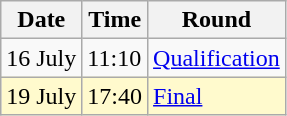<table class="wikitable">
<tr>
<th>Date</th>
<th>Time</th>
<th>Round</th>
</tr>
<tr>
<td>16 July</td>
<td>11:10</td>
<td><a href='#'>Qualification</a></td>
</tr>
<tr style=background:lemonchiffon>
<td>19 July</td>
<td>17:40</td>
<td><a href='#'>Final</a></td>
</tr>
</table>
